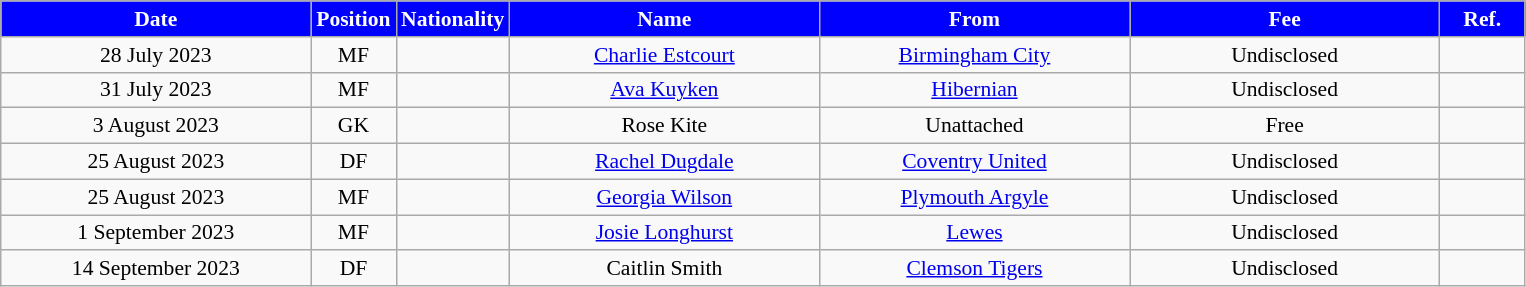<table class="wikitable" style="text-align:center; font-size:90%; ">
<tr>
<th style="background:#00f; color:white; width:200px;">Date</th>
<th style="background:#00f; color:white; width:50px;">Position</th>
<th style="background:#00f; color:white; width:50px;">Nationality</th>
<th style="background:#00f; color:white; width:200px;">Name</th>
<th style="background:#00f; color:white; width:200px;">From</th>
<th style="background:#00f; color:white; width:200px;">Fee</th>
<th style="background:#00f; color:white; width:50px;">Ref.</th>
</tr>
<tr>
<td>28 July 2023</td>
<td>MF</td>
<td></td>
<td><a href='#'>Charlie Estcourt</a></td>
<td><a href='#'>Birmingham City</a></td>
<td>Undisclosed</td>
<td></td>
</tr>
<tr>
<td>31 July 2023</td>
<td>MF</td>
<td></td>
<td><a href='#'>Ava Kuyken</a></td>
<td><a href='#'>Hibernian</a></td>
<td>Undisclosed</td>
<td></td>
</tr>
<tr>
<td>3 August 2023</td>
<td>GK</td>
<td></td>
<td>Rose Kite</td>
<td>Unattached</td>
<td>Free</td>
<td></td>
</tr>
<tr>
<td>25 August 2023</td>
<td>DF</td>
<td></td>
<td><a href='#'>Rachel Dugdale</a></td>
<td><a href='#'>Coventry United</a></td>
<td>Undisclosed</td>
<td></td>
</tr>
<tr>
<td>25 August 2023</td>
<td>MF</td>
<td></td>
<td><a href='#'>Georgia Wilson</a></td>
<td><a href='#'>Plymouth Argyle</a></td>
<td>Undisclosed</td>
<td></td>
</tr>
<tr>
<td>1 September 2023</td>
<td>MF</td>
<td></td>
<td><a href='#'>Josie Longhurst</a></td>
<td><a href='#'>Lewes</a></td>
<td>Undisclosed</td>
<td></td>
</tr>
<tr>
<td>14 September 2023</td>
<td>DF</td>
<td></td>
<td>Caitlin Smith</td>
<td><a href='#'>Clemson Tigers</a></td>
<td>Undisclosed</td>
<td></td>
</tr>
</table>
